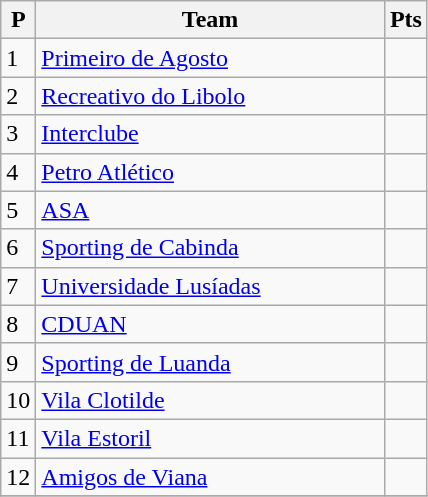<table class="wikitable">
<tr>
<th>P</th>
<th width=225>Team</th>
<th>Pts</th>
</tr>
<tr>
<td>1</td>
<td><a href='#'>Primeiro de Agosto</a></td>
<td></td>
</tr>
<tr>
<td>2</td>
<td><a href='#'>Recreativo do Libolo</a></td>
<td></td>
</tr>
<tr>
<td>3</td>
<td><a href='#'>Interclube</a></td>
<td></td>
</tr>
<tr>
<td>4</td>
<td><a href='#'>Petro Atlético</a></td>
<td></td>
</tr>
<tr>
<td>5</td>
<td><a href='#'>ASA</a></td>
<td></td>
</tr>
<tr>
<td>6</td>
<td><a href='#'>Sporting de Cabinda</a></td>
<td></td>
</tr>
<tr>
<td>7</td>
<td><a href='#'>Universidade Lusíadas</a></td>
<td></td>
</tr>
<tr>
<td>8</td>
<td><a href='#'>CDUAN</a></td>
<td></td>
</tr>
<tr>
<td>9</td>
<td><a href='#'>Sporting de Luanda</a></td>
<td></td>
</tr>
<tr>
<td>10</td>
<td><a href='#'>Vila Clotilde</a></td>
<td></td>
</tr>
<tr>
<td>11</td>
<td><a href='#'>Vila Estoril</a></td>
<td></td>
</tr>
<tr>
<td>12</td>
<td><a href='#'>Amigos de Viana</a></td>
<td></td>
</tr>
<tr>
</tr>
</table>
